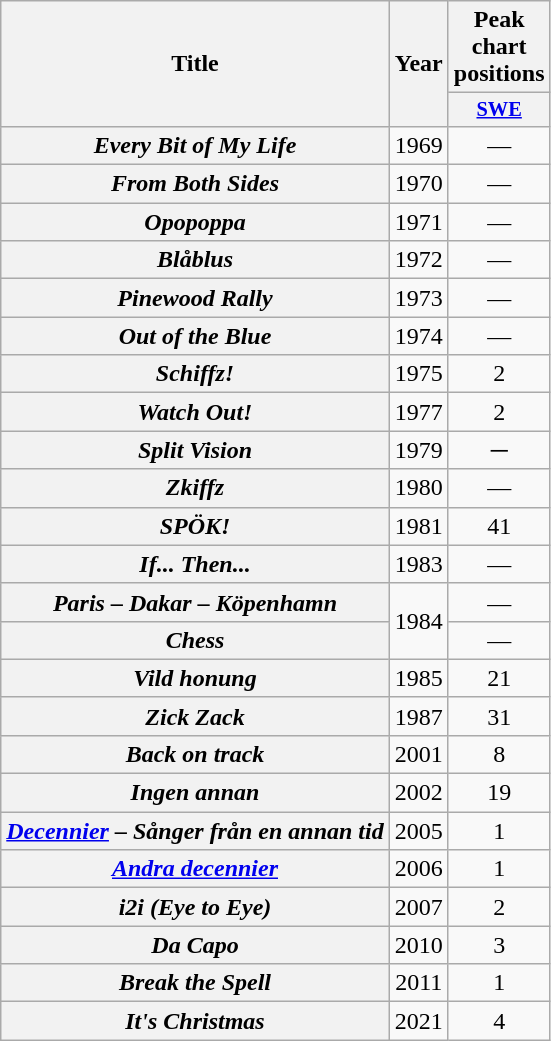<table class="wikitable plainrowheaders" style="text-align:center;">
<tr>
<th scope="col" rowspan="2">Title</th>
<th scope="col" rowspan="2">Year</th>
<th scope="col" colspan="1">Peak chart positions</th>
</tr>
<tr>
<th scope="col" style="width:3em;font-size:85%;"><a href='#'>SWE</a><br></th>
</tr>
<tr>
<th scope="row"><em>Every Bit of My Life</em></th>
<td>1969</td>
<td>—</td>
</tr>
<tr>
<th scope="row"><em>From Both Sides</em></th>
<td>1970</td>
<td>—</td>
</tr>
<tr>
<th scope="row"><em>Opopoppa</em> </th>
<td>1971</td>
<td>—</td>
</tr>
<tr>
<th scope="row"><em>Blåblus</em> </th>
<td>1972</td>
<td>—</td>
</tr>
<tr>
<th scope="row"><em>Pinewood Rally</em> </th>
<td>1973</td>
<td>—</td>
</tr>
<tr>
<th scope="row"><em>Out of the Blue</em> </th>
<td>1974</td>
<td>—</td>
</tr>
<tr>
<th scope="row"><em>Schiffz!</em></th>
<td>1975</td>
<td>2</td>
</tr>
<tr>
<th scope="row"><em>Watch Out!</em></th>
<td>1977</td>
<td>2</td>
</tr>
<tr>
<th scope="row"><em>Split Vision</em></th>
<td>1979</td>
<td>─</td>
</tr>
<tr>
<th scope="row"><em>Zkiffz</em> </th>
<td>1980</td>
<td>—</td>
</tr>
<tr>
<th scope="row"><em>SPÖK!</em> </th>
<td>1981</td>
<td>41</td>
</tr>
<tr>
<th scope="row"><em>If... Then...</em></th>
<td>1983</td>
<td>—</td>
</tr>
<tr>
<th scope="row"><em>Paris – Dakar – Köpenhamn</em> </th>
<td rowspan="2">1984</td>
<td>—</td>
</tr>
<tr>
<th scope="row"><em>Chess</em></th>
<td>—</td>
</tr>
<tr>
<th scope="row"><em>Vild honung</em> </th>
<td>1985</td>
<td>21</td>
</tr>
<tr>
<th scope="row"><em>Zick Zack</em></th>
<td>1987</td>
<td>31</td>
</tr>
<tr>
<th scope="row"><em>Back on track</em></th>
<td>2001</td>
<td>8</td>
</tr>
<tr>
<th scope="row"><em>Ingen annan</em> </th>
<td>2002</td>
<td>19</td>
</tr>
<tr>
<th scope="row"><em><a href='#'>Decennier</a> – Sånger från en annan tid</em> </th>
<td>2005</td>
<td>1</td>
</tr>
<tr>
<th scope="row"><em><a href='#'>Andra decennier</a></em> </th>
<td>2006</td>
<td>1</td>
</tr>
<tr>
<th scope="row"><em>i2i (Eye to Eye)</em></th>
<td>2007</td>
<td>2</td>
</tr>
<tr>
<th scope="row"><em>Da Capo</em></th>
<td>2010</td>
<td>3</td>
</tr>
<tr>
<th scope="row"><em>Break the Spell</em></th>
<td>2011</td>
<td>1</td>
</tr>
<tr>
<th scope="row"><em>It's Christmas</em></th>
<td>2021</td>
<td>4<br></td>
</tr>
</table>
